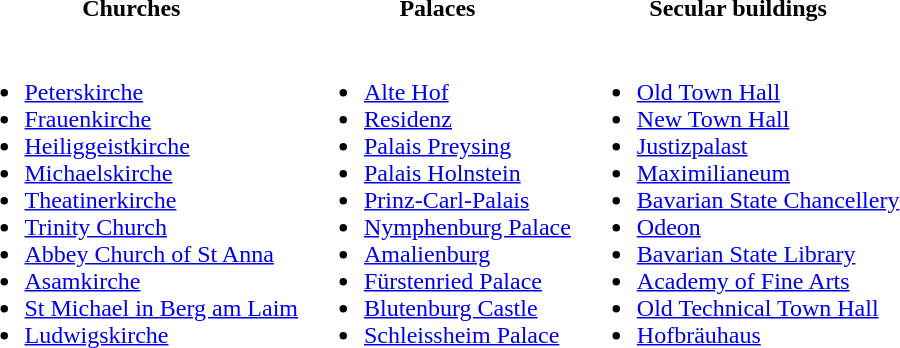<table border="0">
<tr class="hintergrundfarbe5">
<th>Churches</th>
<th>Palaces</th>
<th>Secular buildings</th>
</tr>
<tr valign="top">
<td><br><ul><li><a href='#'>Peterskirche</a></li><li><a href='#'>Frauenkirche</a></li><li><a href='#'>Heiliggeistkirche</a></li><li><a href='#'>Michaelskirche</a></li><li><a href='#'>Theatinerkirche</a></li><li><a href='#'>Trinity Church</a></li><li><a href='#'>Abbey Church of St Anna</a></li><li><a href='#'>Asamkirche</a></li><li><a href='#'>St Michael in Berg am Laim</a></li><li><a href='#'>Ludwigskirche</a></li></ul></td>
<td><br><ul><li><a href='#'>Alte Hof</a></li><li><a href='#'>Residenz</a></li><li><a href='#'>Palais Preysing</a></li><li><a href='#'>Palais Holnstein</a></li><li><a href='#'>Prinz-Carl-Palais</a></li><li><a href='#'>Nymphenburg Palace</a></li><li><a href='#'>Amalienburg</a></li><li><a href='#'>Fürstenried Palace</a></li><li><a href='#'>Blutenburg Castle</a></li><li><a href='#'>Schleissheim Palace</a></li></ul></td>
<td><br><ul><li><a href='#'>Old Town Hall</a></li><li><a href='#'>New Town Hall</a></li><li><a href='#'>Justizpalast</a></li><li><a href='#'>Maximilianeum</a></li><li><a href='#'>Bavarian State Chancellery</a></li><li><a href='#'>Odeon</a></li><li><a href='#'>Bavarian State Library</a></li><li><a href='#'>Academy of Fine Arts</a></li><li><a href='#'>Old Technical Town Hall</a></li><li><a href='#'>Hofbräuhaus</a></li></ul></td>
</tr>
</table>
